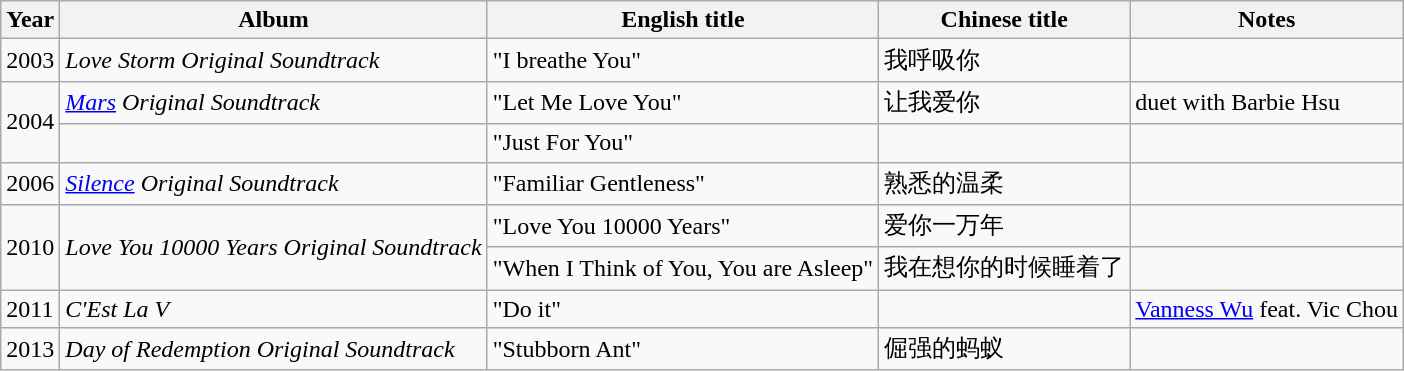<table class="wikitable">
<tr>
<th>Year</th>
<th>Album</th>
<th>English title</th>
<th>Chinese title</th>
<th>Notes</th>
</tr>
<tr>
<td>2003</td>
<td><em>Love Storm Original Soundtrack</em></td>
<td>"I breathe You"</td>
<td>我呼吸你</td>
<td></td>
</tr>
<tr>
<td rowspan=2>2004</td>
<td><em><a href='#'>Mars</a> Original Soundtrack</em></td>
<td>"Let Me Love You"</td>
<td>让我爱你</td>
<td>duet with Barbie Hsu</td>
</tr>
<tr>
<td></td>
<td>"Just For You"</td>
<td></td>
<td></td>
</tr>
<tr>
<td>2006</td>
<td><em><a href='#'>Silence</a> Original Soundtrack</em></td>
<td>"Familiar Gentleness"</td>
<td>熟悉的温柔</td>
<td></td>
</tr>
<tr>
<td rowspan=2>2010</td>
<td rowspan=2><em>Love You 10000 Years Original Soundtrack</em></td>
<td>"Love You 10000 Years"</td>
<td>爱你一万年</td>
<td></td>
</tr>
<tr>
<td>"When I Think of You, You are Asleep"</td>
<td>我在想你的时候睡着了</td>
<td></td>
</tr>
<tr>
<td>2011</td>
<td><em>C'Est La V</em></td>
<td>"Do it"</td>
<td></td>
<td><a href='#'>Vanness Wu</a> feat. Vic Chou</td>
</tr>
<tr>
<td>2013</td>
<td><em>Day of Redemption Original Soundtrack</em></td>
<td>"Stubborn Ant"</td>
<td>倔强的蚂蚁</td>
<td></td>
</tr>
</table>
